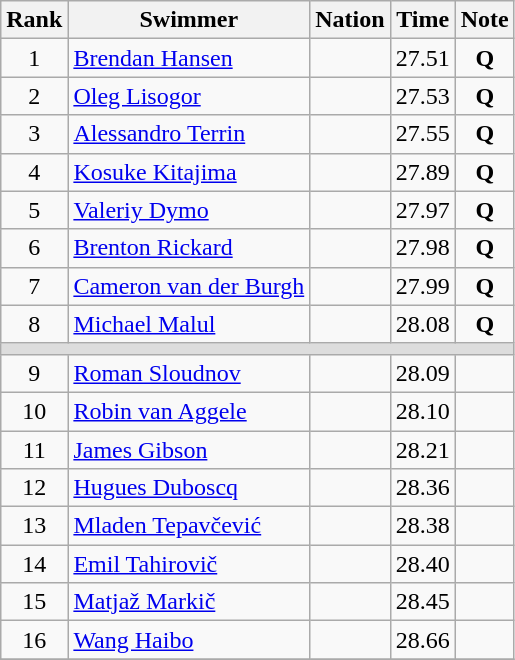<table class="wikitable" style="text-align:center">
<tr>
<th>Rank</th>
<th>Swimmer</th>
<th>Nation</th>
<th>Time</th>
<th>Note</th>
</tr>
<tr>
<td>1</td>
<td align=left><a href='#'>Brendan Hansen</a></td>
<td align=left></td>
<td>27.51</td>
<td><strong>Q</strong></td>
</tr>
<tr>
<td>2</td>
<td align=left><a href='#'>Oleg Lisogor</a></td>
<td align=left></td>
<td>27.53</td>
<td><strong>Q</strong></td>
</tr>
<tr>
<td>3</td>
<td align=left><a href='#'>Alessandro Terrin</a></td>
<td align=left></td>
<td>27.55</td>
<td><strong>Q</strong></td>
</tr>
<tr>
<td>4</td>
<td align=left><a href='#'>Kosuke Kitajima</a></td>
<td align=left></td>
<td>27.89</td>
<td><strong>Q</strong></td>
</tr>
<tr>
<td>5</td>
<td align=left><a href='#'>Valeriy Dymo</a></td>
<td align=left></td>
<td>27.97</td>
<td><strong>Q</strong></td>
</tr>
<tr>
<td>6</td>
<td align=left><a href='#'>Brenton Rickard</a></td>
<td align=left></td>
<td>27.98</td>
<td><strong>Q</strong></td>
</tr>
<tr>
<td>7</td>
<td align=left><a href='#'>Cameron van der Burgh</a></td>
<td align=left></td>
<td>27.99</td>
<td><strong>Q</strong></td>
</tr>
<tr>
<td>8</td>
<td align=left><a href='#'>Michael Malul</a></td>
<td align=left></td>
<td>28.08</td>
<td><strong>Q</strong></td>
</tr>
<tr bgcolor=#DDDDDD>
<td colspan=5></td>
</tr>
<tr>
<td>9</td>
<td align=left><a href='#'>Roman Sloudnov</a></td>
<td align=left></td>
<td>28.09</td>
<td></td>
</tr>
<tr>
<td>10</td>
<td align=left><a href='#'>Robin van Aggele</a></td>
<td align=left></td>
<td>28.10</td>
<td></td>
</tr>
<tr>
<td>11</td>
<td align=left><a href='#'>James Gibson</a></td>
<td align=left></td>
<td>28.21</td>
<td></td>
</tr>
<tr>
<td>12</td>
<td align=left><a href='#'>Hugues Duboscq</a></td>
<td align=left></td>
<td>28.36</td>
<td></td>
</tr>
<tr>
<td>13</td>
<td align=left><a href='#'>Mladen Tepavčević</a></td>
<td align=left></td>
<td>28.38</td>
<td></td>
</tr>
<tr>
<td>14</td>
<td align=left><a href='#'>Emil Tahirovič</a></td>
<td align=left></td>
<td>28.40</td>
<td></td>
</tr>
<tr>
<td>15</td>
<td align=left><a href='#'>Matjaž Markič</a></td>
<td align=left></td>
<td>28.45</td>
<td></td>
</tr>
<tr>
<td>16</td>
<td align=left><a href='#'>Wang Haibo</a></td>
<td align=left></td>
<td>28.66</td>
<td></td>
</tr>
<tr>
</tr>
</table>
